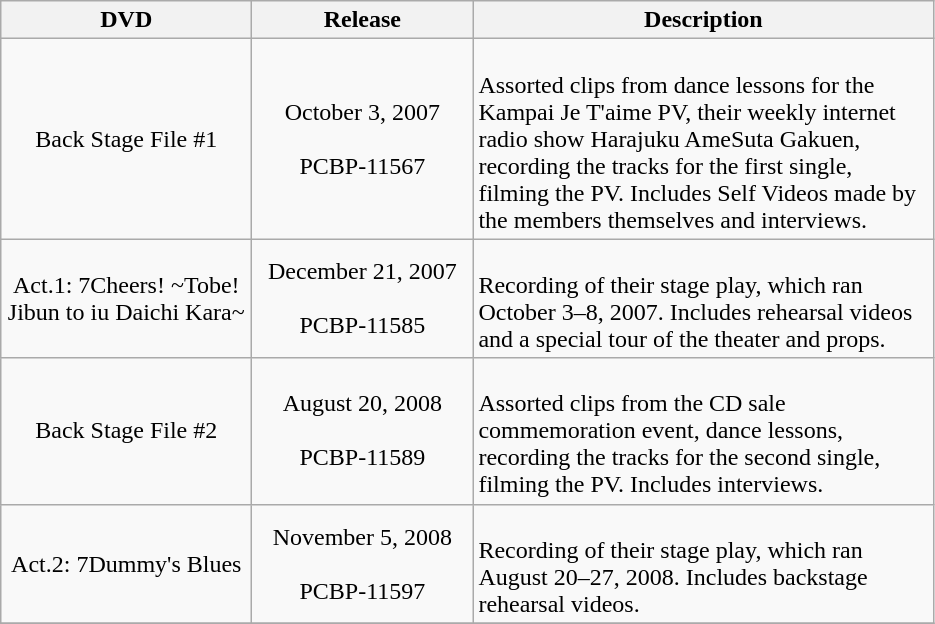<table class="wikitable">
<tr>
<th width="160">DVD</th>
<th width="140">Release</th>
<th width="300">Description</th>
</tr>
<tr>
<td align="center">Back Stage File #1</td>
<td align="center">October 3, 2007<br><br>PCBP-11567</td>
<td align="left"><br>Assorted clips from dance lessons for the Kampai Je T'aime PV, their weekly internet radio show Harajuku AmeSuta Gakuen, recording the tracks for the first single, filming the PV. Includes Self Videos made by the members themselves and interviews.</td>
</tr>
<tr>
<td align="center">Act.1: 7Cheers! ~Tobe! Jibun to iu Daichi Kara~</td>
<td align="center">December 21, 2007<br><br>PCBP-11585</td>
<td align="left"><br>Recording of their stage play, which ran October 3–8, 2007. Includes rehearsal videos and a special tour of the theater and props.</td>
</tr>
<tr>
<td align="center">Back Stage File #2</td>
<td align="center">August 20, 2008<br><br>PCBP-11589</td>
<td align="left"><br>Assorted clips from the CD sale commemoration event, dance lessons, recording the tracks for the second single, filming the PV. Includes interviews.</td>
</tr>
<tr>
<td align="center">Act.2: 7Dummy's Blues</td>
<td align="center">November 5, 2008<br><br>PCBP-11597</td>
<td align="left"><br>Recording of their stage play, which ran August 20–27, 2008. Includes backstage rehearsal videos.</td>
</tr>
<tr>
</tr>
</table>
